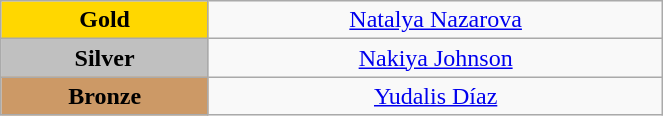<table class="wikitable" style="text-align:center; " width="35%">
<tr>
<td bgcolor="gold"><strong>Gold</strong></td>
<td><a href='#'>Natalya Nazarova</a><br>  <small><em></em></small></td>
</tr>
<tr>
<td bgcolor="silver"><strong>Silver</strong></td>
<td><a href='#'>Nakiya Johnson</a><br>  <small><em></em></small></td>
</tr>
<tr>
<td bgcolor="CC9966"><strong>Bronze</strong></td>
<td><a href='#'>Yudalis Díaz</a><br>  <small><em></em></small></td>
</tr>
</table>
